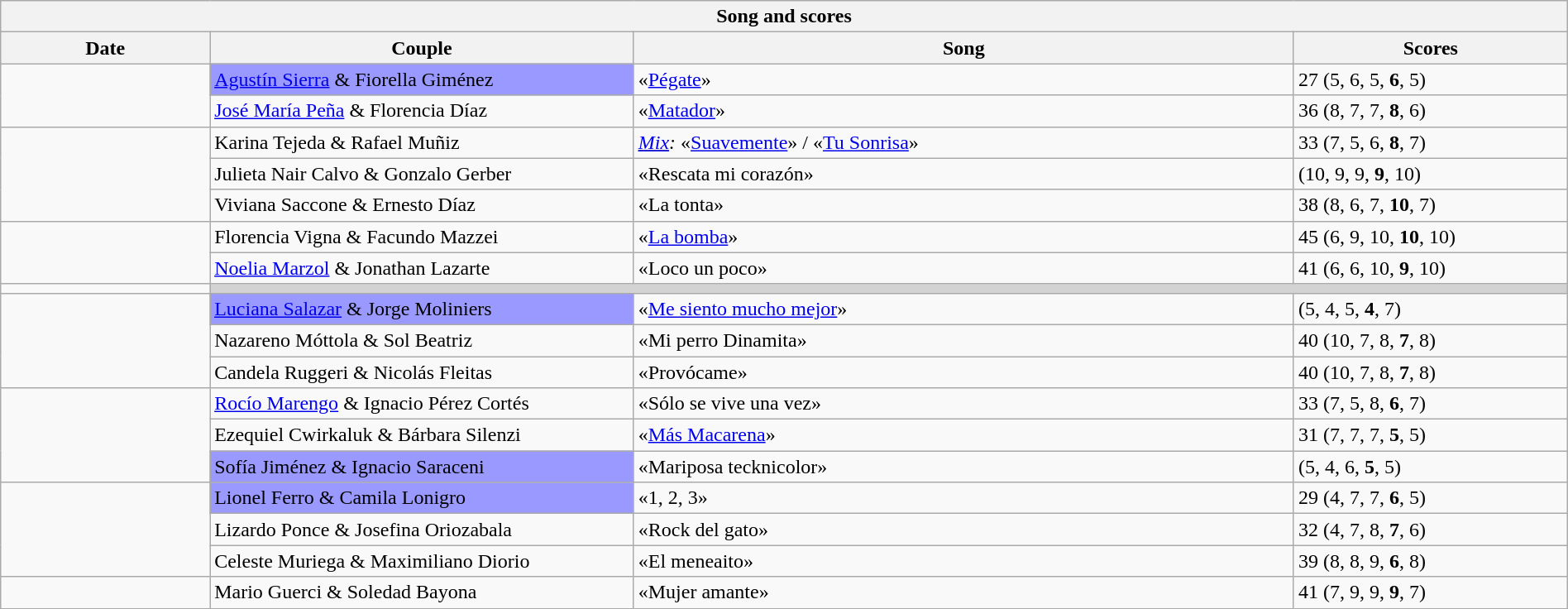<table class="wikitable collapsible collapsed" style=" text-align: align; width: 100%;">
<tr>
<th colspan="11" style="with: 100%;" align="center">Song and scores</th>
</tr>
<tr>
<th width=90>Date</th>
<th width=190>Couple</th>
<th width=300>Song</th>
<th width=120>Scores</th>
</tr>
<tr>
<td rowspan="2"></td>
<td bgcolor="#9999FF"><a href='#'>Agustín Sierra</a> & Fiorella Giménez</td>
<td>«<a href='#'>Pégate</a>» </td>
<td>27 (5, 6, 5, <strong>6</strong>, 5)</td>
</tr>
<tr>
<td><a href='#'>José María Peña</a> & Florencia Díaz</td>
<td>«<a href='#'>Matador</a>» </td>
<td>36 (8, 7, 7, <strong>8</strong>, 6)</td>
</tr>
<tr>
<td rowspan="3"></td>
<td>Karina Tejeda & Rafael Muñiz</td>
<td><em><u><a href='#'>Mix</a></u>:</em> «<a href='#'>Suavemente</a>» / «<a href='#'>Tu Sonrisa</a>» </td>
<td>33 (7, 5, 6, <strong>8</strong>, 7)</td>
</tr>
<tr>
<td>Julieta Nair Calvo & Gonzalo Gerber</td>
<td>«Rescata mi corazón» </td>
<td> (10, 9, 9, <strong>9</strong>, 10)</td>
</tr>
<tr>
<td>Viviana Saccone & Ernesto Díaz</td>
<td>«La tonta» </td>
<td>38 (8, 6, 7, <strong>10</strong>, 7)</td>
</tr>
<tr>
<td rowspan="2"></td>
<td>Florencia Vigna & Facundo Mazzei</td>
<td>«<a href='#'>La bomba</a>» </td>
<td>45 (6, 9, 10, <strong>10</strong>, 10)</td>
</tr>
<tr>
<td><a href='#'>Noelia Marzol</a> & Jonathan Lazarte</td>
<td>«Loco un poco» </td>
<td>41 (6, 6, 10, <strong>9</strong>, 10)</td>
</tr>
<tr>
<td></td>
<td colspan="3" bgcolor="lightgrey"></td>
</tr>
<tr>
<td rowspan="3"></td>
<td bgcolor="#9999FF"><a href='#'>Luciana Salazar</a> & Jorge Moliniers</td>
<td>«<a href='#'>Me siento mucho mejor</a>» </td>
<td> (5, 4, 5, <strong>4</strong>, 7)</td>
</tr>
<tr>
<td>Nazareno Móttola & Sol Beatriz</td>
<td>«Mi perro Dinamita» </td>
<td>40 (10, 7, 8, <strong>7</strong>, 8)</td>
</tr>
<tr>
<td>Candela Ruggeri & Nicolás Fleitas</td>
<td>«Provócame» </td>
<td>40 (10, 7, 8, <strong>7</strong>, 8)</td>
</tr>
<tr>
<td rowspan="3"></td>
<td><a href='#'>Rocío Marengo</a> & Ignacio Pérez Cortés</td>
<td>«Sólo se vive una vez» </td>
<td>33 (7, 5, 8, <strong>6</strong>, 7)</td>
</tr>
<tr>
<td>Ezequiel Cwirkaluk & Bárbara Silenzi</td>
<td>«<a href='#'>Más Macarena</a>» </td>
<td>31 (7, 7, 7, <strong>5</strong>, 5)</td>
</tr>
<tr>
<td bgcolor="#9999FF">Sofía Jiménez & Ignacio Saraceni</td>
<td>«Mariposa tecknicolor» </td>
<td> (5, 4, 6, <strong>5</strong>, 5)</td>
</tr>
<tr>
<td rowspan="3"></td>
<td bgcolor="#9999FF">Lionel Ferro & Camila Lonigro</td>
<td>«1, 2, 3» </td>
<td>29 (4, 7, 7, <strong>6</strong>, 5)</td>
</tr>
<tr>
<td>Lizardo Ponce & Josefina Oriozabala</td>
<td>«Rock del gato» </td>
<td>32 (4, 7, 8, <strong>7</strong>, 6)</td>
</tr>
<tr>
<td>Celeste Muriega & Maximiliano Diorio</td>
<td>«El meneaito» </td>
<td>39 (8, 8, 9, <strong>6</strong>, 8)</td>
</tr>
<tr>
<td></td>
<td>Mario Guerci & Soledad Bayona</td>
<td>«Mujer amante» </td>
<td>41 (7, 9, 9, <strong>9</strong>, 7)</td>
</tr>
</table>
